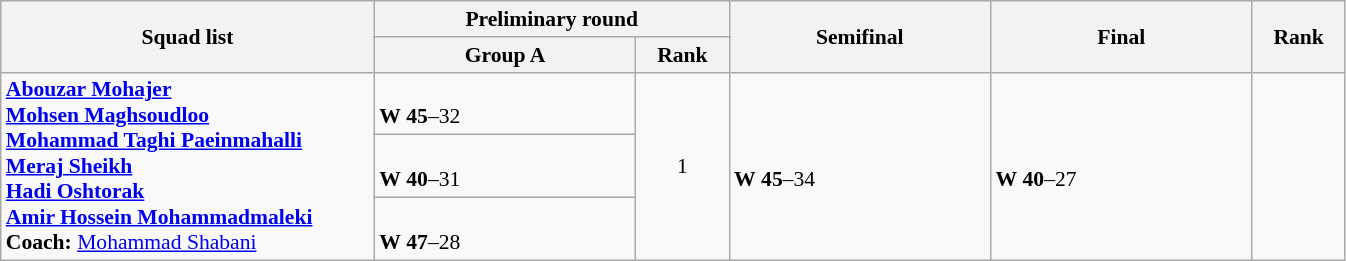<table class="wikitable" width="71%" style="text-align:left; font-size:90%">
<tr>
<th rowspan="2" width="20%">Squad list</th>
<th colspan="2">Preliminary round</th>
<th rowspan="2" width="14%">Semifinal</th>
<th rowspan="2" width="14%">Final</th>
<th rowspan="2" width="5%">Rank</th>
</tr>
<tr>
<th width="14%">Group A</th>
<th width="5%">Rank</th>
</tr>
<tr>
<td rowspan=3><strong><a href='#'>Abouzar Mohajer</a><br><a href='#'>Mohsen Maghsoudloo</a><br><a href='#'>Mohammad Taghi Paeinmahalli</a><br><a href='#'>Meraj Sheikh</a><br><a href='#'>Hadi Oshtorak</a><br><a href='#'>Amir Hossein Mohammadmaleki</a><br>Coach:</strong> <a href='#'>Mohammad Shabani</a></td>
<td><br><strong>W</strong> <strong>45</strong>–32</td>
<td rowspan=3 align=center>1 <strong></strong></td>
<td rowspan=3><br><strong>W</strong> <strong>45</strong>–34</td>
<td rowspan=3><br><strong>W</strong> <strong>40</strong>–27</td>
<td rowspan=3 align=center></td>
</tr>
<tr>
<td><br><strong>W</strong> <strong>40</strong>–31</td>
</tr>
<tr>
<td><br><strong>W</strong> <strong>47</strong>–28</td>
</tr>
</table>
